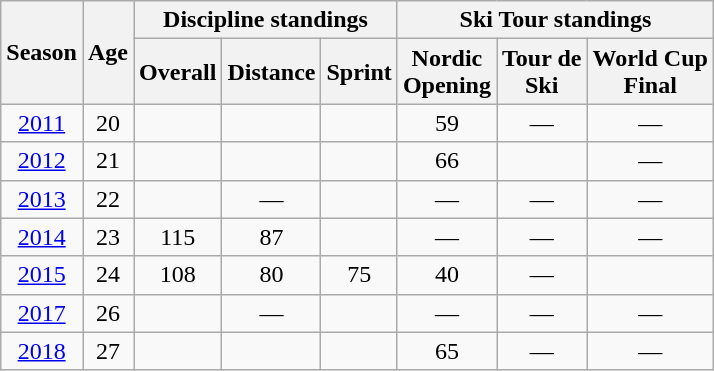<table class="wikitable" style="text-align: center;">
<tr>
<th rowspan="2" scope="col">Season</th>
<th rowspan="2" scope="col">Age</th>
<th colspan="3" scope="col">Discipline standings</th>
<th colspan="3" scope="col">Ski Tour standings</th>
</tr>
<tr>
<th scope="col">Overall</th>
<th scope="col">Distance</th>
<th scope="col">Sprint</th>
<th scope="col">Nordic<br>Opening</th>
<th scope="col">Tour de<br>Ski</th>
<th scope="col">World Cup<br>Final</th>
</tr>
<tr>
<td><a href='#'>2011</a></td>
<td>20</td>
<td></td>
<td></td>
<td></td>
<td>59</td>
<td>—</td>
<td>—</td>
</tr>
<tr>
<td><a href='#'>2012</a></td>
<td>21</td>
<td></td>
<td></td>
<td></td>
<td>66</td>
<td></td>
<td>—</td>
</tr>
<tr>
<td><a href='#'>2013</a></td>
<td>22</td>
<td></td>
<td>—</td>
<td></td>
<td>—</td>
<td>—</td>
<td>—</td>
</tr>
<tr>
<td><a href='#'>2014</a></td>
<td>23</td>
<td>115</td>
<td>87</td>
<td></td>
<td>—</td>
<td>—</td>
<td>—</td>
</tr>
<tr>
<td><a href='#'>2015</a></td>
<td>24</td>
<td>108</td>
<td>80</td>
<td>75</td>
<td>40</td>
<td>—</td>
<td></td>
</tr>
<tr>
<td><a href='#'>2017</a></td>
<td>26</td>
<td></td>
<td>—</td>
<td></td>
<td>—</td>
<td>—</td>
<td>—</td>
</tr>
<tr>
<td><a href='#'>2018</a></td>
<td>27</td>
<td></td>
<td></td>
<td></td>
<td>65</td>
<td>—</td>
<td>—</td>
</tr>
</table>
